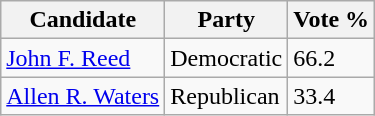<table class="wikitable">
<tr>
<th>Candidate</th>
<th>Party</th>
<th>Vote %</th>
</tr>
<tr>
<td><a href='#'>John F. Reed</a></td>
<td>Democratic</td>
<td>66.2</td>
</tr>
<tr>
<td><a href='#'>Allen R. Waters</a></td>
<td>Republican</td>
<td>33.4</td>
</tr>
</table>
